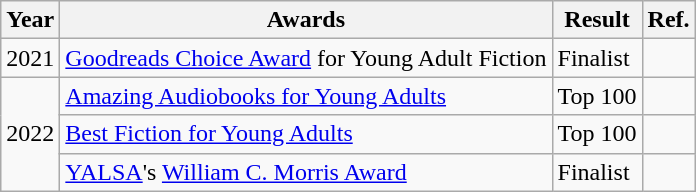<table class="wikitable sortable">
<tr>
<th>Year</th>
<th>Awards</th>
<th>Result</th>
<th>Ref.</th>
</tr>
<tr>
<td>2021</td>
<td><a href='#'>Goodreads Choice Award</a> for Young Adult Fiction</td>
<td>Finalist</td>
<td></td>
</tr>
<tr>
<td rowspan="3">2022</td>
<td><a href='#'>Amazing Audiobooks for Young Adults</a></td>
<td>Top 100</td>
<td></td>
</tr>
<tr>
<td><a href='#'>Best Fiction for Young Adults</a></td>
<td>Top 100</td>
<td></td>
</tr>
<tr>
<td><a href='#'>YALSA</a>'s <a href='#'>William C. Morris Award</a></td>
<td>Finalist</td>
<td></td>
</tr>
</table>
